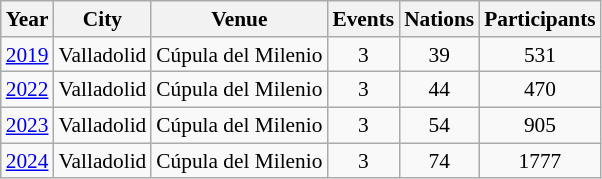<table class="wikitable" style=font-size:89%;>
<tr ">
<th>Year</th>
<th>City</th>
<th>Venue</th>
<th>Events</th>
<th>Nations</th>
<th>Participants</th>
</tr>
<tr>
<td align=center><a href='#'>2019</a></td>
<td> Valladolid</td>
<td>Cúpula del Milenio</td>
<td align=center>3</td>
<td align=center>39</td>
<td align=center>531</td>
</tr>
<tr>
<td align=center><a href='#'>2022</a></td>
<td> Valladolid</td>
<td>Cúpula del Milenio</td>
<td align=center>3</td>
<td align=center>44</td>
<td align=center>470</td>
</tr>
<tr>
<td align=center><a href='#'>2023</a></td>
<td> Valladolid</td>
<td>Cúpula del Milenio</td>
<td align=center>3</td>
<td align=center>54</td>
<td align=center>905</td>
</tr>
<tr>
<td align=center><a href='#'>2024</a></td>
<td> Valladolid</td>
<td>Cúpula del Milenio</td>
<td align=center>3</td>
<td align=center>74</td>
<td align=center>1777</td>
</tr>
</table>
